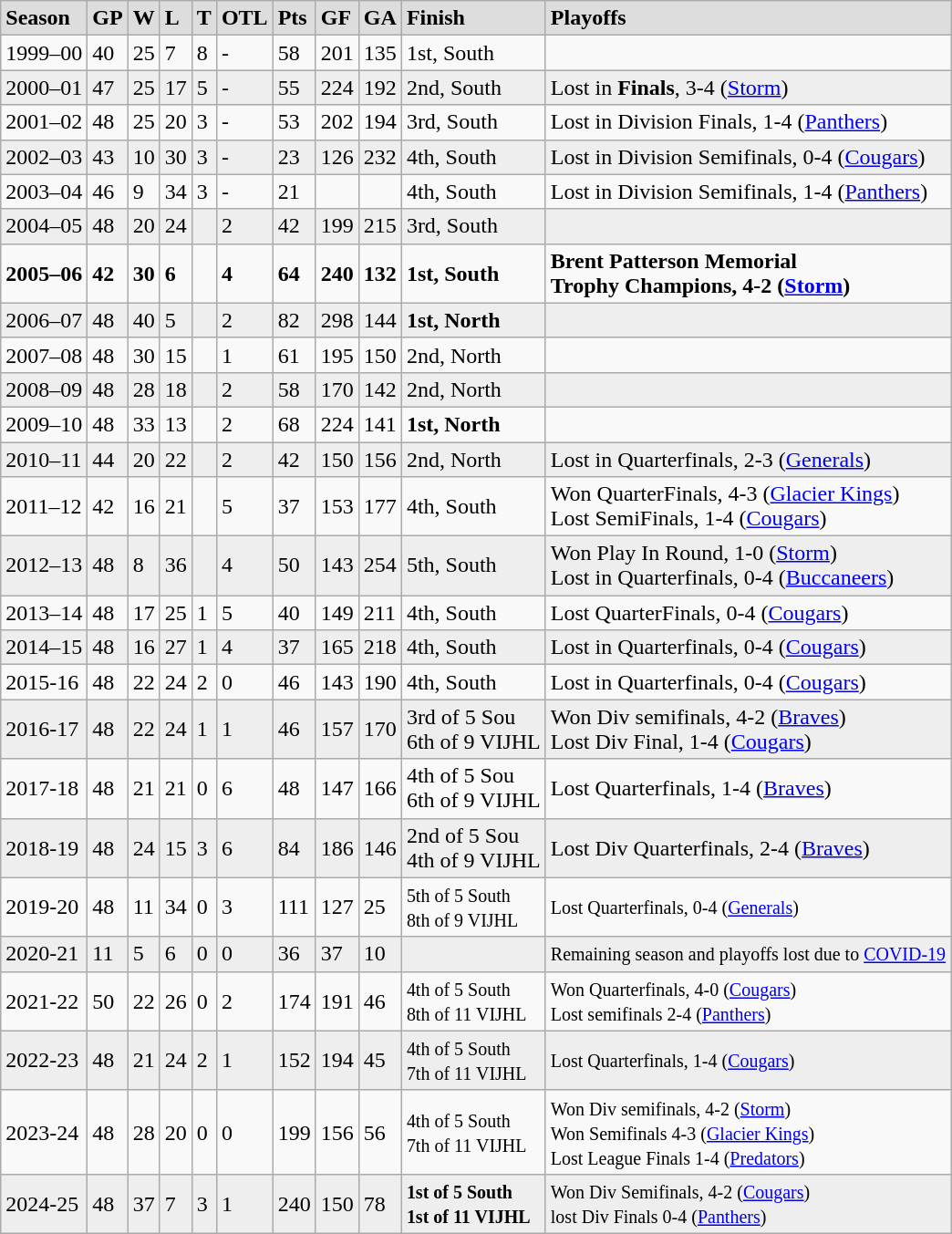<table class="wikitable">
<tr style="font-weight:bold; background:#ddd;"|>
<td>Season</td>
<td>GP</td>
<td>W</td>
<td>L</td>
<td>T</td>
<td>OTL</td>
<td>Pts</td>
<td>GF</td>
<td>GA</td>
<td>Finish</td>
<td>Playoffs</td>
</tr>
<tr>
<td>1999–00</td>
<td>40</td>
<td>25</td>
<td>7</td>
<td>8</td>
<td>-</td>
<td>58</td>
<td>201</td>
<td>135</td>
<td>1st, South</td>
<td></td>
</tr>
<tr style="background:#eee;">
<td>2000–01</td>
<td>47</td>
<td>25</td>
<td>17</td>
<td>5</td>
<td>-</td>
<td>55</td>
<td>224</td>
<td>192</td>
<td>2nd, South</td>
<td>Lost in <strong>Finals</strong>, 3-4 (<a href='#'>Storm</a>)</td>
</tr>
<tr>
<td>2001–02</td>
<td>48</td>
<td>25</td>
<td>20</td>
<td>3</td>
<td>-</td>
<td>53</td>
<td>202</td>
<td>194</td>
<td>3rd, South</td>
<td>Lost in Division Finals, 1-4 (<a href='#'>Panthers</a>)</td>
</tr>
<tr style="background:#eee;">
<td>2002–03</td>
<td>43</td>
<td>10</td>
<td>30</td>
<td>3</td>
<td>-</td>
<td>23</td>
<td>126</td>
<td>232</td>
<td>4th, South</td>
<td>Lost in Division Semifinals, 0-4 (<a href='#'>Cougars</a>)</td>
</tr>
<tr>
<td>2003–04</td>
<td>46</td>
<td>9</td>
<td>34</td>
<td>3</td>
<td>-</td>
<td>21</td>
<td></td>
<td></td>
<td>4th, South</td>
<td>Lost in Division Semifinals, 1-4 (<a href='#'>Panthers</a>)</td>
</tr>
<tr style="background:#eee;">
<td>2004–05</td>
<td>48</td>
<td>20</td>
<td>24</td>
<td></td>
<td>2</td>
<td>42</td>
<td>199</td>
<td>215</td>
<td>3rd, South</td>
<td></td>
</tr>
<tr style="font-weight:bold">
<td>2005–06</td>
<td>42</td>
<td>30</td>
<td>6</td>
<td></td>
<td>4</td>
<td>64</td>
<td>240</td>
<td>132</td>
<td>1st, South</td>
<td>Brent Patterson Memorial<br>Trophy Champions, 4-2 (<a href='#'>Storm</a>)</td>
</tr>
<tr style="background:#eee;">
<td>2006–07</td>
<td>48</td>
<td>40</td>
<td>5</td>
<td></td>
<td>2</td>
<td>82</td>
<td>298</td>
<td>144</td>
<td><strong>1st, North</strong></td>
<td></td>
</tr>
<tr>
<td>2007–08</td>
<td>48</td>
<td>30</td>
<td>15</td>
<td></td>
<td>1</td>
<td>61</td>
<td>195</td>
<td>150</td>
<td>2nd, North</td>
<td></td>
</tr>
<tr style="background:#eee;">
<td>2008–09</td>
<td>48</td>
<td>28</td>
<td>18</td>
<td></td>
<td>2</td>
<td>58</td>
<td>170</td>
<td>142</td>
<td>2nd, North</td>
<td></td>
</tr>
<tr>
<td>2009–10</td>
<td>48</td>
<td>33</td>
<td>13</td>
<td></td>
<td>2</td>
<td>68</td>
<td>224</td>
<td>141</td>
<td><strong>1st, North</strong></td>
<td></td>
</tr>
<tr style="background:#eee;">
<td>2010–11</td>
<td>44</td>
<td>20</td>
<td>22</td>
<td></td>
<td>2</td>
<td>42</td>
<td>150</td>
<td>156</td>
<td>2nd, North</td>
<td>Lost in Quarterfinals, 2-3 (<a href='#'>Generals</a>)</td>
</tr>
<tr>
<td>2011–12</td>
<td>42</td>
<td>16</td>
<td>21</td>
<td></td>
<td>5</td>
<td>37</td>
<td>153</td>
<td>177</td>
<td>4th, South</td>
<td>Won QuarterFinals, 4-3 (<a href='#'>Glacier Kings</a>)<br>Lost SemiFinals, 1-4 (<a href='#'>Cougars</a>)</td>
</tr>
<tr style="background:#eee;">
<td>2012–13</td>
<td>48</td>
<td>8</td>
<td>36</td>
<td></td>
<td>4</td>
<td>50</td>
<td>143</td>
<td>254</td>
<td>5th, South</td>
<td>Won Play In Round, 1-0 (<a href='#'>Storm</a>)<br>Lost in Quarterfinals, 0-4 (<a href='#'>Buccaneers</a>)</td>
</tr>
<tr>
<td>2013–14</td>
<td>48</td>
<td>17</td>
<td>25</td>
<td>1</td>
<td>5</td>
<td>40</td>
<td>149</td>
<td>211</td>
<td>4th, South</td>
<td>Lost QuarterFinals, 0-4 (<a href='#'>Cougars</a>)</td>
</tr>
<tr style="background:#eee;">
<td>2014–15</td>
<td>48</td>
<td>16</td>
<td>27</td>
<td>1</td>
<td>4</td>
<td>37</td>
<td>165</td>
<td>218</td>
<td>4th, South</td>
<td>Lost in Quarterfinals, 0-4 (<a href='#'>Cougars</a>)</td>
</tr>
<tr>
<td>2015-16</td>
<td>48</td>
<td>22</td>
<td>24</td>
<td>2</td>
<td>0</td>
<td>46</td>
<td>143</td>
<td>190</td>
<td>4th, South</td>
<td>Lost in Quarterfinals, 0-4 (<a href='#'>Cougars</a>)</td>
</tr>
<tr style="background:#eee;">
<td>2016-17</td>
<td>48</td>
<td>22</td>
<td>24</td>
<td>1</td>
<td>1</td>
<td>46</td>
<td>157</td>
<td>170</td>
<td>3rd of 5 Sou<br>6th of 9 VIJHL</td>
<td>Won Div semifinals, 4-2 (<a href='#'>Braves</a>)<br>Lost Div Final, 1-4 (<a href='#'>Cougars</a>)</td>
</tr>
<tr style=>
<td>2017-18</td>
<td>48</td>
<td>21</td>
<td>21</td>
<td>0</td>
<td>6</td>
<td>48</td>
<td>147</td>
<td>166</td>
<td>4th of 5 Sou<br>6th of 9 VIJHL</td>
<td>Lost Quarterfinals, 1-4 (<a href='#'>Braves</a>)</td>
</tr>
<tr style="background:#eee;">
<td>2018-19</td>
<td>48</td>
<td>24</td>
<td>15</td>
<td>3</td>
<td>6</td>
<td>84</td>
<td>186</td>
<td>146</td>
<td>2nd of 5 Sou<br>4th of 9 VIJHL</td>
<td>Lost Div Quarterfinals, 2-4 (<a href='#'>Braves</a>)</td>
</tr>
<tr>
<td>2019-20</td>
<td>48</td>
<td>11</td>
<td>34</td>
<td>0</td>
<td>3</td>
<td>111</td>
<td>127</td>
<td>25</td>
<td><small>5th of 5 South<br>8th of 9 VIJHL</small></td>
<td><small>Lost Quarterfinals, 0-4 (<a href='#'>Generals</a>)</small></td>
</tr>
<tr style="background:#eee;">
<td>2020-21</td>
<td>11</td>
<td>5</td>
<td>6</td>
<td>0</td>
<td>0</td>
<td>36</td>
<td>37</td>
<td>10</td>
<td></td>
<td><small>Remaining season and playoffs lost due to <a href='#'>COVID-19</a></small></td>
</tr>
<tr>
<td>2021-22</td>
<td>50</td>
<td>22</td>
<td>26</td>
<td>0</td>
<td>2</td>
<td>174</td>
<td>191</td>
<td>46</td>
<td><small>4th of 5 South<br>8th of 11 VIJHL</small></td>
<td><small>Won Quarterfinals, 4-0 (<a href='#'>Cougars</a>)<br>Lost semifinals 2-4 (<a href='#'>Panthers</a>)</small></td>
</tr>
<tr style="background:#eee;">
<td>2022-23</td>
<td>48</td>
<td>21</td>
<td>24</td>
<td>2</td>
<td>1</td>
<td>152</td>
<td>194</td>
<td>45</td>
<td><small>4th of 5 South<br>7th of 11 VIJHL</small></td>
<td><small>Lost Quarterfinals, 1-4 (<a href='#'>Cougars</a>)</small></td>
</tr>
<tr>
<td>2023-24</td>
<td>48</td>
<td>28</td>
<td>20</td>
<td>0</td>
<td>0</td>
<td>199</td>
<td>156</td>
<td>56</td>
<td><small>4th of 5 South<br>7th of 11 VIJHL</small></td>
<td><small>Won Div semifinals, 4-2 (<a href='#'>Storm</a>)<br>Won Semifinals 4-3 (<a href='#'>Glacier Kings</a>)<br>Lost League Finals 1-4 (<a href='#'>Predators</a>)</small></td>
</tr>
<tr style="background:#eee;">
<td>2024-25</td>
<td>48</td>
<td>37</td>
<td>7</td>
<td>3</td>
<td>1</td>
<td>240</td>
<td>150</td>
<td>78</td>
<td><small><strong>1st of 5 South</strong><br><strong>1st of 11 VIJHL</strong></small></td>
<td><small>Won Div Semifinals, 4-2 (<a href='#'>Cougars</a>)<br>lost Div Finals 0-4 (<a href='#'>Panthers</a>)</small></td>
</tr>
</table>
